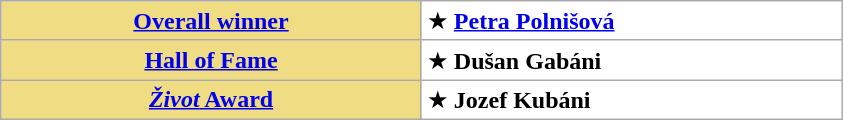<table class=wikitable style="background:white">
<tr>
<th style=background:#F0DC82 width=273><a href='#'>Overall winner</a></th>
<td width=273>★ <strong><a href='#'>Petra Polnišová</a></strong></td>
</tr>
<tr>
<th style=background:#F0DC82 width=273><a href='#'>Hall of Fame</a></th>
<td width=273>★ <strong>Dušan Gabáni</strong></td>
</tr>
<tr>
<th style=background:#F0DC82 width=273><a href='#'><em>Život</em> Award</a></th>
<td width=273>★ <strong>Jozef Kubáni</strong></td>
</tr>
</table>
